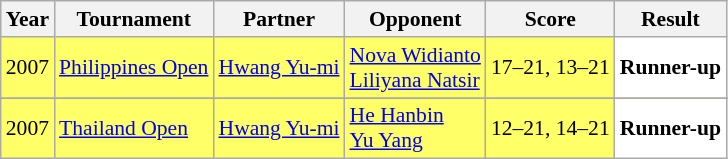<table class="sortable wikitable" style="font-size: 90%;">
<tr>
<th>Year</th>
<th>Tournament</th>
<th>Partner</th>
<th>Opponent</th>
<th>Score</th>
<th>Result</th>
</tr>
<tr style="background:#FFFF67">
<td align="center">2007</td>
<td align="left"><a href='#'>Philippines Open</a></td>
<td align="left"> <a href='#'>Hwang Yu-mi</a></td>
<td align="left"> <a href='#'>Nova Widianto</a><br> <a href='#'>Liliyana Natsir</a></td>
<td align="left">17–21, 13–21</td>
<td style="text-align:left; background:white"> <strong>Runner-up</strong></td>
</tr>
<tr>
</tr>
<tr style="background:#FFFF67">
<td align="center">2007</td>
<td align="left"><a href='#'>Thailand Open</a></td>
<td align="left"> <a href='#'>Hwang Yu-mi</a></td>
<td align="left"> <a href='#'>He Hanbin</a><br> <a href='#'>Yu Yang</a></td>
<td align="left">12–21, 14–21</td>
<td style="text-align:left; background:white"> <strong>Runner-up</strong></td>
</tr>
</table>
